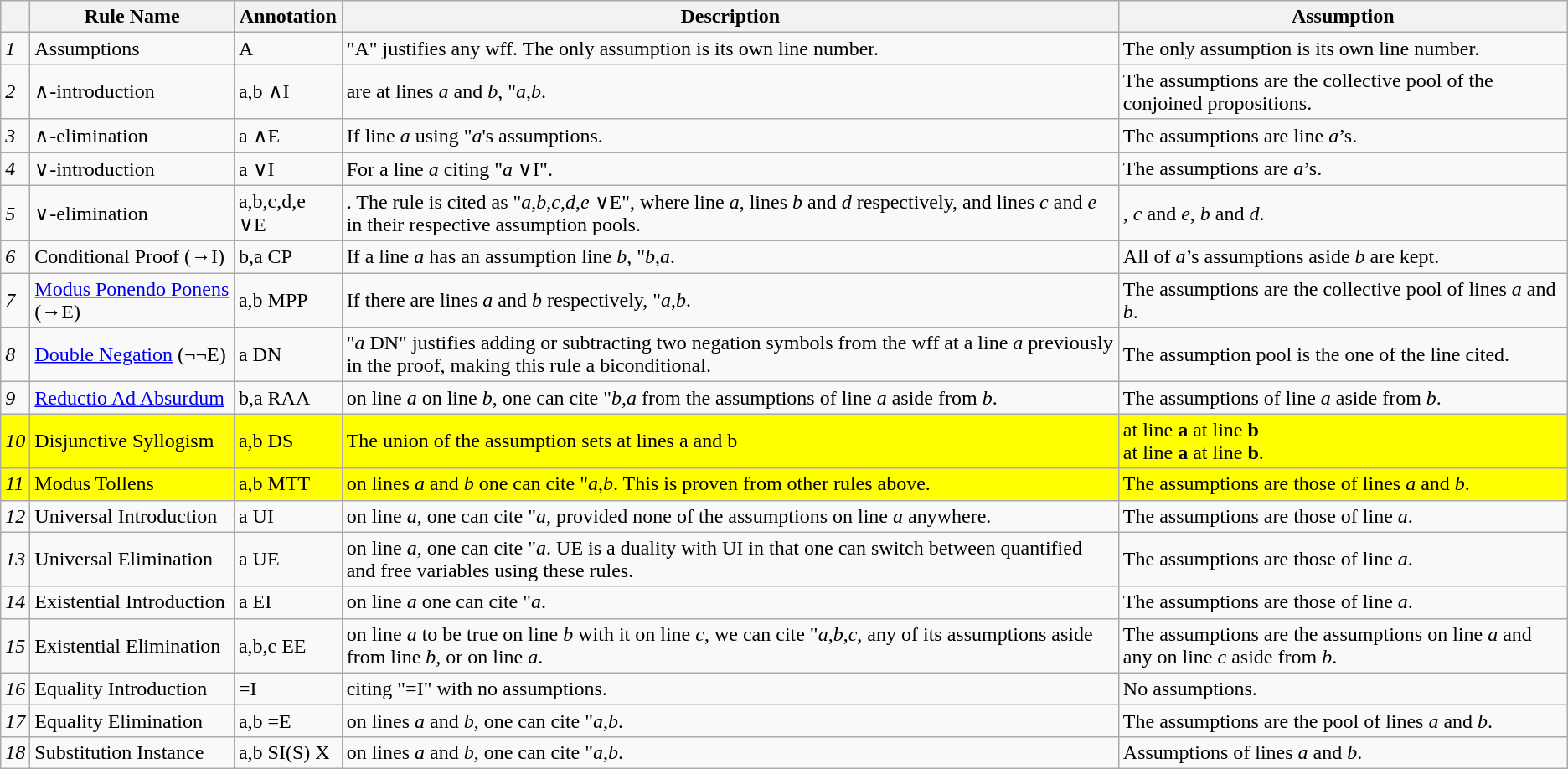<table class="wikitable">
<tr>
<th></th>
<th style="word-wrap;">Rule Name</th>
<th style="word-wrap: nowrap;">Annotation</th>
<th style="word-wrap: break-word;">Description</th>
<th style="word-wrap: break-word;">Assumption</th>
</tr>
<tr>
<td><em>1</em></td>
<td>Assumptions</td>
<td>A</td>
<td>"A" justifies any wff. The only assumption is its own line number.</td>
<td>The only assumption is its own line number.</td>
</tr>
<tr>
<td><em>2</em></td>
<td>∧-introduction</td>
<td>a,b ∧I</td>
<td> are at lines <em>a</em> and <em>b</em>, "<em>a</em>,<em>b</em>.</td>
<td>The assumptions are the collective pool of the conjoined propositions.</td>
</tr>
<tr>
<td><em>3</em></td>
<td>∧-elimination</td>
<td>a ∧E</td>
<td>If line <em>a</em> using "<em>a</em>'s assumptions.</td>
<td>The assumptions are line <em>a</em>’s.</td>
</tr>
<tr>
<td><em>4</em></td>
<td>∨-introduction</td>
<td>a ∨I</td>
<td>For a line <em>a</em> citing "<em>a</em> ∨I".</td>
<td>The assumptions are <em>a</em>’s.</td>
</tr>
<tr>
<td><em>5</em></td>
<td>∨-elimination</td>
<td>a,b,c,d,e ∨E</td>
<td>. The rule is cited as "<em>a</em>,<em>b</em>,<em>c</em>,<em>d</em>,<em>e</em> ∨E", where line <em>a</em>, lines <em>b</em> and <em>d</em> respectively, and lines <em>c</em> and <em>e</em> in their respective assumption pools.</td>
<td>, <em>c</em> and <em>e</em>, <em>b</em> and <em>d</em>.</td>
</tr>
<tr>
<td><em>6</em></td>
<td>Conditional Proof (→I)</td>
<td>b,a CP</td>
<td>If a line <em>a</em> has an assumption line <em>b</em>, "<em>b</em>,<em>a</em>.</td>
<td>All of <em>a</em>’s assumptions aside <em>b</em> are kept.</td>
</tr>
<tr>
<td><em>7</em></td>
<td><a href='#'>Modus Ponendo Ponens</a> (→E)</td>
<td>a,b MPP</td>
<td>If there are lines <em>a</em> and <em>b</em> respectively, "<em>a</em>,<em>b</em>.</td>
<td>The assumptions are the collective pool of lines <em>a</em> and <em>b</em>.</td>
</tr>
<tr>
<td><em>8</em></td>
<td><a href='#'>Double Negation</a> (¬¬E)</td>
<td>a DN</td>
<td>"<em>a</em> DN" justifies adding or subtracting two negation symbols from the wff at a line <em>a</em> previously in the proof, making this rule a biconditional.</td>
<td>The assumption pool is the one of the line cited.</td>
</tr>
<tr>
<td><em>9</em></td>
<td><a href='#'>Reductio Ad Absurdum</a></td>
<td>b,a RAA</td>
<td> on line <em>a</em> on line <em>b</em>, one can cite "<em>b</em>,<em>a</em> from the assumptions of line <em>a</em> aside from <em>b</em>.</td>
<td>The assumptions of line <em>a</em> aside from <em>b</em>.</td>
</tr>
<tr>
<td bgcolor="yellow"><em>10</em></td>
<td bgcolor="yellow">Disjunctive Syllogism</td>
<td bgcolor="yellow">a,b DS</td>
<td bgcolor="yellow">The union of the assumption sets at lines a and b</td>
<td bgcolor="yellow"> at line <strong>a</strong> at line <strong>b</strong><br> at line <strong>a</strong> at line <strong>b</strong>.</td>
</tr>
<tr>
<td bgcolor="yellow"><em>11</em></td>
<td bgcolor="yellow">Modus Tollens</td>
<td bgcolor="yellow">a,b MTT</td>
<td bgcolor="yellow"> on lines <em>a</em> and <em>b</em> one can cite "<em>a</em>,<em>b</em>. This is proven from other rules above.</td>
<td bgcolor="yellow">The assumptions are those of lines <em>a</em> and <em>b</em>.</td>
</tr>
<tr>
<td><em>12</em></td>
<td>Universal Introduction</td>
<td>a UI</td>
<td> on line <em>a</em>, one can cite "<em>a</em>, provided none of the assumptions on line <em>a</em> anywhere.</td>
<td>The assumptions are those of line <em>a</em>.</td>
</tr>
<tr>
<td><em>13</em></td>
<td>Universal Elimination</td>
<td>a UE</td>
<td> on line <em>a</em>, one can cite "<em>a</em>. UE is a duality with UI in that one can switch between quantified and free variables using these rules.</td>
<td>The assumptions are those of line <em>a</em>.</td>
</tr>
<tr>
<td><em>14</em></td>
<td>Existential Introduction</td>
<td>a EI</td>
<td> on line <em>a</em> one can cite "<em>a</em>.</td>
<td>The assumptions are those of line <em>a</em>.</td>
</tr>
<tr>
<td><em>15</em></td>
<td>Existential Elimination</td>
<td>a,b,c EE</td>
<td> on line <em>a</em> to be true on line <em>b</em> with it on line <em>c</em>, we can cite "<em>a</em>,<em>b</em>,<em>c</em>, any of its assumptions aside from line <em>b</em>, or on line <em>a</em>.</td>
<td>The assumptions are the assumptions on line <em>a</em> and any on line <em>c</em> aside from <em>b</em>.</td>
</tr>
<tr>
<td><em>16</em></td>
<td>Equality Introduction</td>
<td>=I</td>
<td> citing "=I" with no assumptions.</td>
<td>No assumptions.</td>
</tr>
<tr>
<td><em>17</em></td>
<td>Equality Elimination</td>
<td>a,b =E</td>
<td> on lines <em>a</em> and <em>b</em>, one can cite "<em>a</em>,<em>b</em>.</td>
<td>The assumptions are the pool of lines <em>a</em> and <em>b</em>.</td>
</tr>
<tr>
<td><em>18</em></td>
<td>Substitution Instance</td>
<td>a,b SI(S) X</td>
<td> on lines <em>a</em> and <em>b</em>, one can cite "<em>a</em>,<em>b</em>.</td>
<td>Assumptions of lines <em>a</em> and <em>b</em>.</td>
</tr>
</table>
